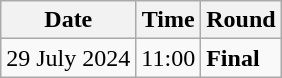<table class="wikitable">
<tr>
<th>Date</th>
<th>Time</th>
<th>Round</th>
</tr>
<tr>
<td>29 July 2024</td>
<td>11:00</td>
<td><strong>Final</strong></td>
</tr>
</table>
